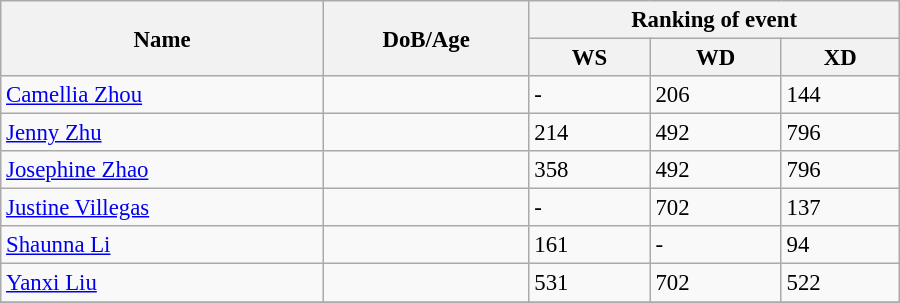<table class="wikitable" style="width:600px; font-size:95%;">
<tr>
<th rowspan="2" align="left">Name</th>
<th rowspan="2" align="left">DoB/Age</th>
<th colspan="3" align="center">Ranking of event</th>
</tr>
<tr>
<th align="center">WS</th>
<th align="center">WD</th>
<th align="center">XD</th>
</tr>
<tr>
<td><a href='#'>Camellia Zhou</a></td>
<td></td>
<td>-</td>
<td>206</td>
<td>144</td>
</tr>
<tr>
<td><a href='#'>Jenny Zhu</a></td>
<td></td>
<td>214</td>
<td>492</td>
<td>796</td>
</tr>
<tr>
<td><a href='#'>Josephine Zhao</a></td>
<td></td>
<td>358</td>
<td>492</td>
<td>796</td>
</tr>
<tr>
<td><a href='#'>Justine Villegas</a></td>
<td></td>
<td>-</td>
<td>702</td>
<td>137</td>
</tr>
<tr>
<td><a href='#'>Shaunna Li</a></td>
<td></td>
<td>161</td>
<td>-</td>
<td>94</td>
</tr>
<tr>
<td><a href='#'>Yanxi Liu</a></td>
<td></td>
<td>531</td>
<td>702</td>
<td>522</td>
</tr>
<tr>
</tr>
</table>
